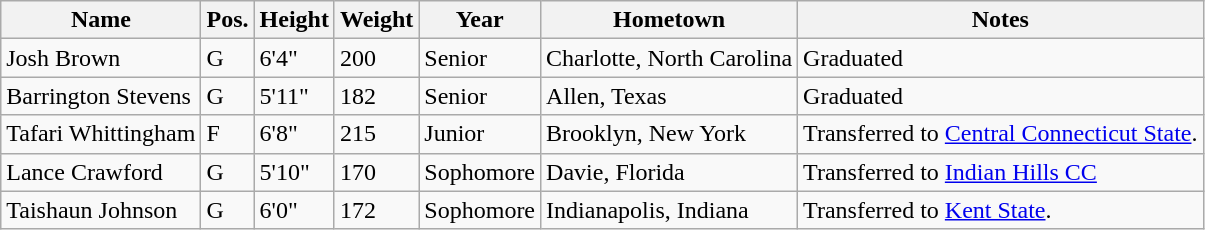<table class="wikitable sortable" border="1">
<tr>
<th>Name</th>
<th>Pos.</th>
<th>Height</th>
<th>Weight</th>
<th>Year</th>
<th>Hometown</th>
<th class="unsortable">Notes</th>
</tr>
<tr>
<td sortname>Josh Brown</td>
<td>G</td>
<td>6'4"</td>
<td>200</td>
<td>Senior</td>
<td>Charlotte, North Carolina</td>
<td>Graduated</td>
</tr>
<tr>
<td sortname>Barrington Stevens</td>
<td>G</td>
<td>5'11"</td>
<td>182</td>
<td>Senior</td>
<td>Allen, Texas</td>
<td>Graduated</td>
</tr>
<tr>
<td sortname>Tafari Whittingham</td>
<td>F</td>
<td>6'8"</td>
<td>215</td>
<td>Junior</td>
<td>Brooklyn, New York</td>
<td>Transferred to <a href='#'>Central Connecticut State</a>.</td>
</tr>
<tr>
<td sortname>Lance Crawford</td>
<td>G</td>
<td>5'10"</td>
<td>170</td>
<td>Sophomore</td>
<td>Davie, Florida</td>
<td>Transferred to <a href='#'>Indian Hills CC</a></td>
</tr>
<tr>
<td sortname>Taishaun Johnson</td>
<td>G</td>
<td>6'0"</td>
<td>172</td>
<td>Sophomore</td>
<td>Indianapolis, Indiana</td>
<td>Transferred to <a href='#'>Kent State</a>.</td>
</tr>
</table>
